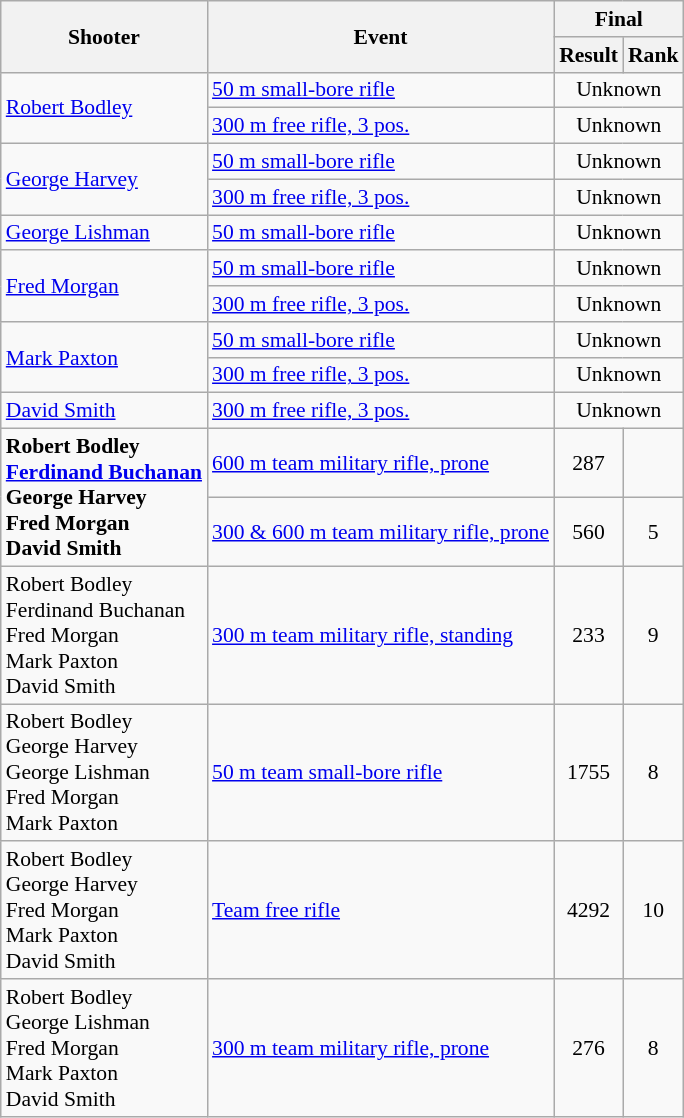<table class=wikitable style="font-size:90%">
<tr>
<th rowspan=2>Shooter</th>
<th rowspan=2>Event</th>
<th colspan=2>Final</th>
</tr>
<tr>
<th>Result</th>
<th>Rank</th>
</tr>
<tr>
<td rowspan=2><a href='#'>Robert Bodley</a></td>
<td><a href='#'>50 m small-bore rifle</a></td>
<td align=center colspan=2>Unknown</td>
</tr>
<tr>
<td><a href='#'>300 m free rifle, 3 pos.</a></td>
<td align=center colspan=2>Unknown</td>
</tr>
<tr>
<td rowspan=2><a href='#'>George Harvey</a></td>
<td><a href='#'>50 m small-bore rifle</a></td>
<td align=center colspan=2>Unknown</td>
</tr>
<tr>
<td><a href='#'>300 m free rifle, 3 pos.</a></td>
<td align=center colspan=2>Unknown</td>
</tr>
<tr>
<td><a href='#'>George Lishman</a></td>
<td><a href='#'>50 m small-bore rifle</a></td>
<td align=center colspan=2>Unknown</td>
</tr>
<tr>
<td rowspan=2><a href='#'>Fred Morgan</a></td>
<td><a href='#'>50 m small-bore rifle</a></td>
<td align=center colspan=2>Unknown</td>
</tr>
<tr>
<td><a href='#'>300 m free rifle, 3 pos.</a></td>
<td align=center colspan=2>Unknown</td>
</tr>
<tr>
<td rowspan=2><a href='#'>Mark Paxton</a></td>
<td><a href='#'>50 m small-bore rifle</a></td>
<td align=center colspan=2>Unknown</td>
</tr>
<tr>
<td><a href='#'>300 m free rifle, 3 pos.</a></td>
<td align=center colspan=2>Unknown</td>
</tr>
<tr>
<td><a href='#'>David Smith</a></td>
<td><a href='#'>300 m free rifle, 3 pos.</a></td>
<td align=center colspan=2>Unknown</td>
</tr>
<tr>
<td rowspan=2><strong>Robert Bodley <br> <a href='#'>Ferdinand Buchanan</a> <br> George Harvey <br> Fred Morgan <br> David Smith</strong></td>
<td><a href='#'>600 m team military rifle, prone</a></td>
<td align=center>287</td>
<td align=center></td>
</tr>
<tr>
<td><a href='#'>300 & 600 m team military rifle, prone</a></td>
<td align=center>560</td>
<td align=center>5</td>
</tr>
<tr>
<td>Robert Bodley <br> Ferdinand Buchanan <br> Fred Morgan <br> Mark Paxton <br> David Smith</td>
<td><a href='#'>300 m team military rifle, standing</a></td>
<td align=center>233</td>
<td align=center>9</td>
</tr>
<tr>
<td>Robert Bodley <br> George Harvey <br> George Lishman <br> Fred Morgan <br> Mark Paxton</td>
<td><a href='#'>50 m team small-bore rifle</a></td>
<td align=center>1755</td>
<td align=center>8</td>
</tr>
<tr>
<td>Robert Bodley <br> George Harvey <br> Fred Morgan <br> Mark Paxton <br> David Smith</td>
<td><a href='#'>Team free rifle</a></td>
<td align=center>4292</td>
<td align=center>10</td>
</tr>
<tr>
<td>Robert Bodley <br> George Lishman <br> Fred Morgan <br> Mark Paxton <br> David Smith</td>
<td><a href='#'>300 m team military rifle, prone</a></td>
<td align=center>276</td>
<td align=center>8</td>
</tr>
</table>
